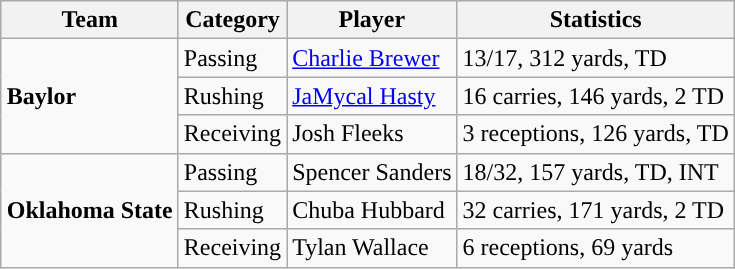<table class="wikitable" style="float: right;">
<tr>
<th>Team</th>
<th>Category</th>
<th>Player</th>
<th>Statistics</th>
</tr>
<tr>
<td rowspan=3><strong>Baylor</strong></td>
<td>Passing</td>
<td><a href='#'>Charlie Brewer</a></td>
<td>13/17, 312 yards, TD</td>
</tr>
<tr>
<td>Rushing</td>
<td><a href='#'>JaMycal Hasty</a></td>
<td>16 carries, 146 yards, 2 TD</td>
</tr>
<tr>
<td>Receiving</td>
<td>Josh Fleeks</td>
<td>3 receptions, 126 yards, TD</td>
</tr>
<tr>
<td rowspan=3><strong>Oklahoma State</strong></td>
<td>Passing</td>
<td>Spencer Sanders</td>
<td>18/32, 157 yards, TD, INT</td>
</tr>
<tr>
<td>Rushing</td>
<td>Chuba Hubbard</td>
<td>32 carries, 171 yards, 2 TD</td>
</tr>
<tr>
<td>Receiving</td>
<td>Tylan Wallace</td>
<td>6 receptions, 69 yards</td>
</tr>
</table>
